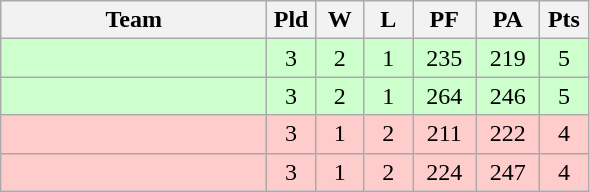<table class="wikitable" style="text-align:center;">
<tr>
<th width=170>Team</th>
<th width=25>Pld</th>
<th width=25>W</th>
<th width=25>L</th>
<th width=35>PF</th>
<th width=35>PA</th>
<th width=25>Pts</th>
</tr>
<tr bgcolor=#ccffcc>
<td align="left"></td>
<td>3</td>
<td>2</td>
<td>1</td>
<td>235</td>
<td>219</td>
<td>5</td>
</tr>
<tr bgcolor=#ccffcc>
<td align="left"></td>
<td>3</td>
<td>2</td>
<td>1</td>
<td>264</td>
<td>246</td>
<td>5</td>
</tr>
<tr bgcolor=#ffcccc>
<td align="left"></td>
<td>3</td>
<td>1</td>
<td>2</td>
<td>211</td>
<td>222</td>
<td>4</td>
</tr>
<tr bgcolor=#ffcccc>
<td align="left"></td>
<td>3</td>
<td>1</td>
<td>2</td>
<td>224</td>
<td>247</td>
<td>4</td>
</tr>
</table>
